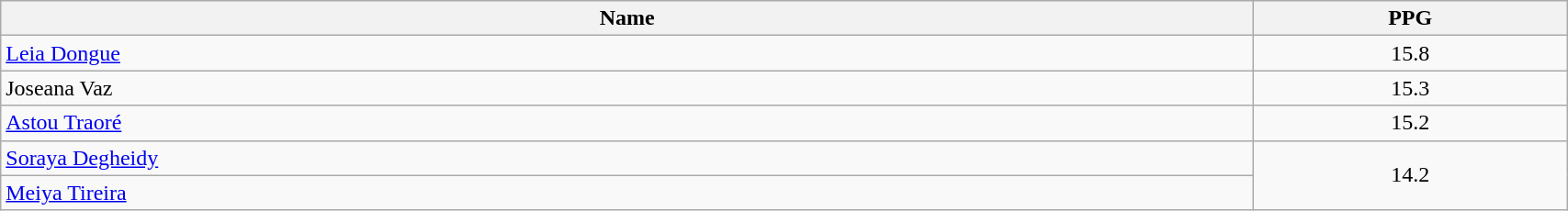<table class=wikitable width="90%">
<tr>
<th width="80%">Name</th>
<th width="20%">PPG</th>
</tr>
<tr>
<td> <a href='#'>Leia Dongue</a></td>
<td align=center>15.8</td>
</tr>
<tr>
<td> Joseana Vaz</td>
<td align=center>15.3</td>
</tr>
<tr>
<td> <a href='#'>Astou Traoré</a></td>
<td align=center>15.2</td>
</tr>
<tr>
<td> <a href='#'>Soraya Degheidy</a></td>
<td align=center rowspan=2>14.2</td>
</tr>
<tr>
<td> <a href='#'>Meiya Tireira</a></td>
</tr>
</table>
